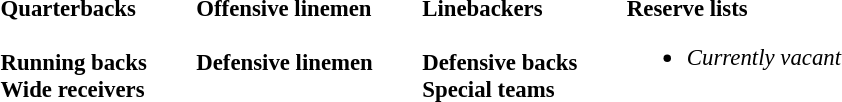<table class="toccolours" style="text-align: left;">
<tr>
<td style="font-size: 95%;vertical-align:top;"><strong>Quarterbacks</strong><br>
<br><strong>Running backs</strong>
<br><strong>Wide receivers</strong>






</td>
<td style="width: 25px;"></td>
<td style="font-size: 95%;vertical-align:top;"><strong>Offensive linemen</strong><br>

<br><strong>Defensive linemen</strong>





</td>
<td style="width: 25px;"></td>
<td style="font-size: 95%;vertical-align:top;"><strong>Linebackers</strong><br>
<br><strong>Defensive backs</strong>








<br><strong>Special teams</strong>

</td>
<td style="width: 25px;"></td>
<td style="font-size: 95%;vertical-align:top;"><strong>Reserve lists</strong><br><ul><li><em>Currently vacant</em></li></ul></td>
</tr>
<tr>
</tr>
</table>
